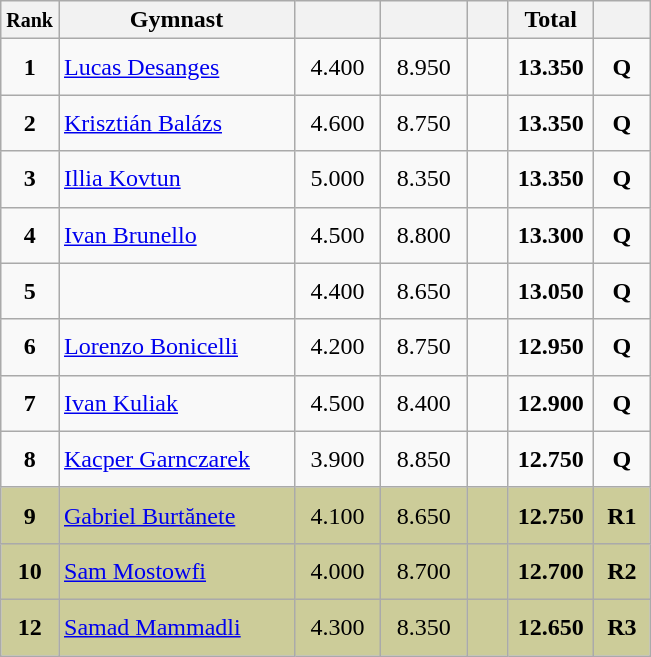<table style="text-align:center;" class="wikitable sortable">
<tr>
<th scope="col" style="width:15px;"><small>Rank</small></th>
<th scope="col" style="width:150px;">Gymnast</th>
<th scope="col" style="width:50px;"><small></small></th>
<th scope="col" style="width:50px;"><small></small></th>
<th scope="col" style="width:20px;"><small></small></th>
<th scope="col" style="width:50px;">Total</th>
<th scope="col" style="width:30px;"><small></small></th>
</tr>
<tr>
<td scope="row" style="text-align:center"><strong>1</strong></td>
<td style="height:30px; text-align:left;"> <a href='#'>Lucas Desanges</a></td>
<td>4.400</td>
<td>8.950</td>
<td></td>
<td><strong>13.350</strong></td>
<td><strong>Q</strong></td>
</tr>
<tr>
<td scope="row" style="text-align:center"><strong>2</strong></td>
<td style="height:30px; text-align:left;"> <a href='#'>Krisztián Balázs</a></td>
<td>4.600</td>
<td>8.750</td>
<td></td>
<td><strong>13.350</strong></td>
<td><strong>Q</strong></td>
</tr>
<tr>
<td scope="row" style="text-align:center"><strong>3</strong></td>
<td style="height:30px; text-align:left;"> <a href='#'>Illia Kovtun</a></td>
<td>5.000</td>
<td>8.350</td>
<td></td>
<td><strong>13.350</strong></td>
<td><strong>Q</strong></td>
</tr>
<tr>
<td scope="row" style="text-align:center"><strong>4</strong></td>
<td style="height:30px; text-align:left;"> <a href='#'>Ivan Brunello</a></td>
<td>4.500</td>
<td>8.800</td>
<td></td>
<td><strong>13.300</strong></td>
<td><strong>Q</strong></td>
</tr>
<tr>
<td scope="row" style="text-align:center"><strong>5</strong></td>
<td style="height:30px; text-align:left;"></td>
<td>4.400</td>
<td>8.650</td>
<td></td>
<td><strong>13.050</strong></td>
<td><strong>Q</strong></td>
</tr>
<tr>
<td scope="row" style="text-align:center"><strong>6</strong></td>
<td style="height:30px; text-align:left;"> <a href='#'>Lorenzo Bonicelli</a></td>
<td>4.200</td>
<td>8.750</td>
<td></td>
<td><strong>12.950</strong></td>
<td><strong>Q</strong></td>
</tr>
<tr>
<td scope="row" style="text-align:center"><strong>7</strong></td>
<td style="height:30px; text-align:left;"> <a href='#'>Ivan Kuliak</a></td>
<td>4.500</td>
<td>8.400</td>
<td></td>
<td><strong>12.900</strong></td>
<td><strong>Q</strong></td>
</tr>
<tr>
<td scope="row" style="text-align:center"><strong>8</strong></td>
<td style="height:30px; text-align:left;"> <a href='#'>Kacper Garnczarek</a></td>
<td>3.900</td>
<td>8.850</td>
<td></td>
<td><strong>12.750</strong></td>
<td><strong>Q</strong></td>
</tr>
<tr style="background:#cccc99;">
<td scope="row" style="text-align:center"><strong>9</strong></td>
<td style="height:30px; text-align:left;"> <a href='#'>Gabriel Burtănete</a></td>
<td>4.100</td>
<td>8.650</td>
<td></td>
<td><strong>12.750</strong></td>
<td><strong>R1</strong></td>
</tr>
<tr style="background:#cccc99;">
<td scope="row" style="text-align:center"><strong>10</strong></td>
<td style="height:30px; text-align:left;"> <a href='#'>Sam Mostowfi</a></td>
<td>4.000</td>
<td>8.700</td>
<td></td>
<td><strong>12.700</strong></td>
<td><strong>R2</strong></td>
</tr>
<tr style="background:#cccc99;">
<td scope="row" style="text-align:center"><strong>12</strong></td>
<td style="height:30px; text-align:left;"> <a href='#'>Samad Mammadli</a></td>
<td>4.300</td>
<td>8.350</td>
<td></td>
<td><strong>12.650</strong></td>
<td><strong>R3</strong></td>
</tr>
</table>
